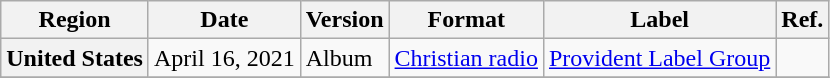<table class="wikitable plainrowheaders">
<tr>
<th scope="col">Region</th>
<th scope="col">Date</th>
<th scope="col">Version</th>
<th scope="col">Format</th>
<th scope="col">Label</th>
<th scope="col">Ref.</th>
</tr>
<tr>
<th scope="row">United States</th>
<td>April 16, 2021</td>
<td>Album</td>
<td><a href='#'>Christian radio</a></td>
<td><a href='#'>Provident Label Group</a></td>
<td></td>
</tr>
<tr>
</tr>
</table>
